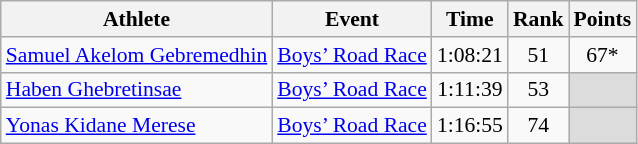<table class="wikitable" border="1" style="font-size:90%">
<tr>
<th>Athlete</th>
<th>Event</th>
<th>Time</th>
<th>Rank</th>
<th>Points</th>
</tr>
<tr>
<td><a href='#'>Samuel Akelom Gebremedhin</a></td>
<td><a href='#'>Boys’ Road Race</a></td>
<td align=center>1:08:21</td>
<td align=center>51</td>
<td align=center>67*</td>
</tr>
<tr>
<td><a href='#'>Haben Ghebretinsae</a></td>
<td><a href='#'>Boys’ Road Race</a></td>
<td align=center>1:11:39</td>
<td align=center>53</td>
<td bgcolor=#DCDCDC></td>
</tr>
<tr>
<td><a href='#'>Yonas Kidane Merese</a></td>
<td><a href='#'>Boys’ Road Race</a></td>
<td align=center>1:16:55</td>
<td align=center>74</td>
<td bgcolor=#DCDCDC></td>
</tr>
</table>
